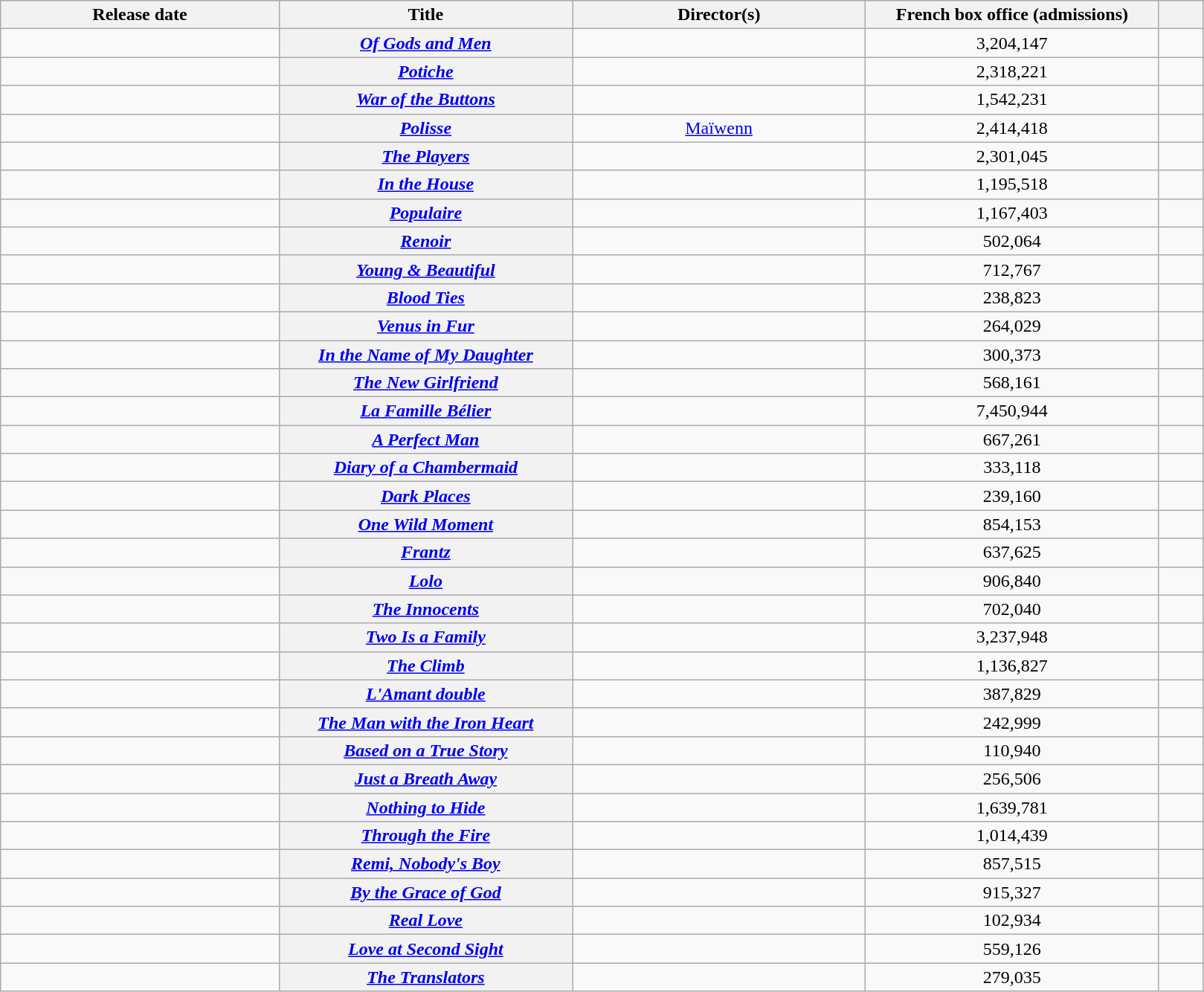<table class="wikitable sortable plainrowheaders" style="text-align: center;">
<tr>
<th scope=col style="width:19%;">Release date</th>
<th scope=col style="width:20%;">Title</th>
<th scope=col style="width:20%;">Director(s)</th>
<th scope=col style="width:20%;">French box office (admissions)</th>
<th scope=col class="unsortable" style="width:3%;"></th>
</tr>
<tr>
<td></td>
<th scope="row"><em><a href='#'>Of Gods and Men</a></em></th>
<td></td>
<td>3,204,147</td>
<td></td>
</tr>
<tr>
<td></td>
<th scope="row"><em><a href='#'>Potiche</a></em></th>
<td></td>
<td>2,318,221</td>
<td></td>
</tr>
<tr>
<td></td>
<th scope="row"><em><a href='#'>War of the Buttons</a></em></th>
<td></td>
<td>1,542,231</td>
<td></td>
</tr>
<tr>
<td></td>
<th scope="row"><em><a href='#'>Polisse</a></em></th>
<td><a href='#'>Maïwenn</a></td>
<td>2,414,418</td>
<td></td>
</tr>
<tr>
<td></td>
<th scope="row"><em><a href='#'>The Players</a></em></th>
<td></td>
<td>2,301,045</td>
<td></td>
</tr>
<tr>
<td></td>
<th scope="row"><em><a href='#'>In the House</a></em></th>
<td></td>
<td>1,195,518</td>
<td></td>
</tr>
<tr>
<td></td>
<th scope="row"><em><a href='#'>Populaire</a></em></th>
<td></td>
<td>1,167,403</td>
<td></td>
</tr>
<tr>
<td></td>
<th scope="row"><em><a href='#'>Renoir</a></em></th>
<td></td>
<td>502,064</td>
<td></td>
</tr>
<tr>
<td></td>
<th scope="row"><em><a href='#'>Young & Beautiful</a></em></th>
<td></td>
<td>712,767</td>
<td></td>
</tr>
<tr>
<td></td>
<th scope="row"><em><a href='#'>Blood Ties</a></em></th>
<td></td>
<td>238,823</td>
<td></td>
</tr>
<tr>
<td></td>
<th scope="row"><em><a href='#'>Venus in Fur</a></em></th>
<td></td>
<td>264,029</td>
<td></td>
</tr>
<tr>
<td></td>
<th scope="row"><em><a href='#'>In the Name of My Daughter</a></em></th>
<td></td>
<td>300,373</td>
<td></td>
</tr>
<tr>
<td></td>
<th scope="row"><em><a href='#'>The New Girlfriend</a></em></th>
<td></td>
<td>568,161</td>
<td></td>
</tr>
<tr>
<td></td>
<th scope="row"><em><a href='#'>La Famille Bélier</a></em></th>
<td></td>
<td>7,450,944</td>
<td></td>
</tr>
<tr>
<td></td>
<th scope="row"><em><a href='#'>A Perfect Man</a></em></th>
<td></td>
<td>667,261</td>
<td></td>
</tr>
<tr>
<td></td>
<th scope="row"><em><a href='#'>Diary of a Chambermaid</a></em></th>
<td></td>
<td>333,118</td>
<td></td>
</tr>
<tr>
<td></td>
<th scope="row"><em><a href='#'>Dark Places</a></em></th>
<td></td>
<td>239,160</td>
<td></td>
</tr>
<tr>
<td></td>
<th scope="row"><em><a href='#'>One Wild Moment</a></em></th>
<td></td>
<td>854,153</td>
<td></td>
</tr>
<tr>
<td></td>
<th scope="row"><em><a href='#'>Frantz</a></em></th>
<td></td>
<td>637,625</td>
<td></td>
</tr>
<tr>
<td></td>
<th scope="row"><em><a href='#'>Lolo</a></em></th>
<td></td>
<td>906,840</td>
<td></td>
</tr>
<tr>
<td></td>
<th scope="row"><em><a href='#'>The Innocents</a></em></th>
<td></td>
<td>702,040</td>
<td></td>
</tr>
<tr>
<td></td>
<th scope="row"><em><a href='#'>Two Is a Family</a></em></th>
<td></td>
<td>3,237,948</td>
<td></td>
</tr>
<tr>
<td></td>
<th scope="row"><em><a href='#'>The Climb</a></em></th>
<td></td>
<td>1,136,827</td>
<td></td>
</tr>
<tr>
<td></td>
<th scope="row"><em><a href='#'>L'Amant double</a></em></th>
<td></td>
<td>387,829</td>
<td></td>
</tr>
<tr>
<td></td>
<th scope="row"><em><a href='#'>The Man with the Iron Heart</a></em></th>
<td></td>
<td>242,999</td>
<td></td>
</tr>
<tr>
<td></td>
<th scope="row"><em><a href='#'>Based on a True Story</a></em></th>
<td></td>
<td>110,940</td>
<td></td>
</tr>
<tr>
<td></td>
<th scope="row"><em><a href='#'>Just a Breath Away</a></em></th>
<td></td>
<td>256,506</td>
<td></td>
</tr>
<tr>
<td></td>
<th scope="row"><em><a href='#'>Nothing to Hide</a></em></th>
<td></td>
<td>1,639,781</td>
<td></td>
</tr>
<tr>
<td></td>
<th scope="row"><em><a href='#'>Through the Fire</a></em></th>
<td></td>
<td>1,014,439</td>
<td></td>
</tr>
<tr>
<td></td>
<th scope="row"><em><a href='#'>Remi, Nobody's Boy</a></em></th>
<td></td>
<td>857,515</td>
<td></td>
</tr>
<tr>
<td></td>
<th scope="row"><em><a href='#'>By the Grace of God</a></em></th>
<td></td>
<td>915,327</td>
<td></td>
</tr>
<tr>
<td></td>
<th scope="row"><em><a href='#'>Real Love</a></em></th>
<td></td>
<td>102,934</td>
<td></td>
</tr>
<tr>
<td></td>
<th scope="row"><em><a href='#'>Love at Second Sight</a></em></th>
<td></td>
<td>559,126</td>
<td></td>
</tr>
<tr>
<td></td>
<th scope="row"><em><a href='#'>The Translators</a></em></th>
<td></td>
<td>279,035</td>
<td></td>
</tr>
</table>
